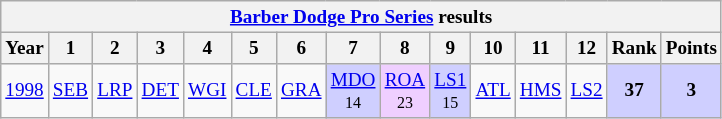<table class="wikitable" style="text-align:center; font-size:80%">
<tr>
<th colspan=45><a href='#'>Barber Dodge Pro Series</a> results</th>
</tr>
<tr>
<th>Year</th>
<th>1</th>
<th>2</th>
<th>3</th>
<th>4</th>
<th>5</th>
<th>6</th>
<th>7</th>
<th>8</th>
<th>9</th>
<th>10</th>
<th>11</th>
<th>12</th>
<th>Rank</th>
<th>Points</th>
</tr>
<tr>
<td><a href='#'>1998</a></td>
<td><a href='#'>SEB</a></td>
<td><a href='#'>LRP</a></td>
<td><a href='#'>DET</a></td>
<td><a href='#'>WGI</a></td>
<td><a href='#'>CLE</a></td>
<td><a href='#'>GRA</a></td>
<td style="background:#CFCFFF;"><a href='#'>MDO</a><br><small>14</small></td>
<td style="background:#EFCFFF;"><a href='#'>ROA</a><br><small>23</small></td>
<td style="background:#CFCFFF;"><a href='#'>LS1</a><br><small>15</small></td>
<td><a href='#'>ATL</a></td>
<td><a href='#'>HMS</a></td>
<td><a href='#'>LS2</a></td>
<td style="background:#CFCFFF;"><strong>37</strong></td>
<td style="background:#CFCFFF;"><strong>3</strong></td>
</tr>
</table>
